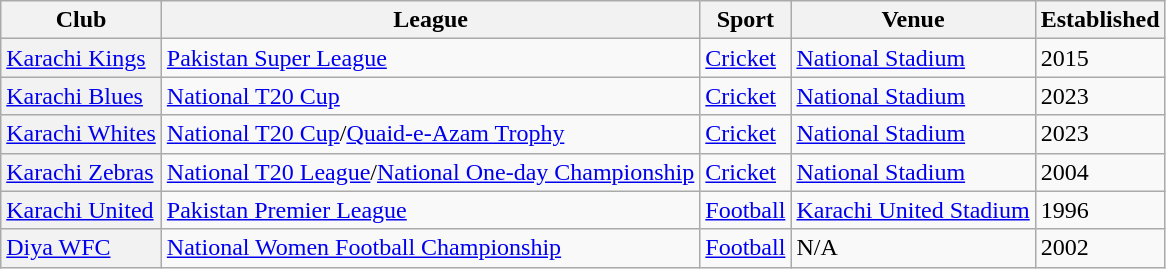<table class="wikitable sortable">
<tr>
<th scope="col">Club</th>
<th scope="col">League</th>
<th scope="col">Sport</th>
<th scope="col">Venue</th>
<th scope="col">Established</th>
</tr>
<tr>
<th scope="row" style="font-weight: normal; text-align: left;"><a href='#'>Karachi Kings</a></th>
<td><a href='#'>Pakistan Super League</a></td>
<td><a href='#'>Cricket</a></td>
<td><a href='#'>National Stadium</a></td>
<td>2015</td>
</tr>
<tr>
<th scope="row" style="font-weight: normal; text-align: left;"><a href='#'>Karachi Blues</a></th>
<td><a href='#'>National T20 Cup</a></td>
<td><a href='#'>Cricket</a></td>
<td><a href='#'>National Stadium</a></td>
<td>2023</td>
</tr>
<tr>
<th scope="row" style="font-weight: normal; text-align: left;"><a href='#'>Karachi Whites</a></th>
<td><a href='#'>National T20 Cup</a>/<a href='#'>Quaid-e-Azam Trophy</a></td>
<td><a href='#'>Cricket</a></td>
<td><a href='#'>National Stadium</a></td>
<td>2023</td>
</tr>
<tr>
<th scope="row" style="font-weight: normal; text-align: left;"><a href='#'>Karachi Zebras</a></th>
<td><a href='#'>National T20 League</a>/<a href='#'>National One-day Championship</a></td>
<td><a href='#'>Cricket</a></td>
<td><a href='#'>National Stadium</a></td>
<td>2004</td>
</tr>
<tr>
<th scope="row" style="font-weight: normal; text-align: left;"><a href='#'>Karachi United</a></th>
<td><a href='#'>Pakistan Premier League</a></td>
<td><a href='#'>Football</a></td>
<td><a href='#'>Karachi United Stadium</a></td>
<td>1996</td>
</tr>
<tr>
<th scope="row" style="font-weight: normal; text-align: left;"><a href='#'>Diya WFC</a></th>
<td><a href='#'>National Women Football Championship</a></td>
<td><a href='#'>Football</a></td>
<td>N/A</td>
<td>2002</td>
</tr>
</table>
